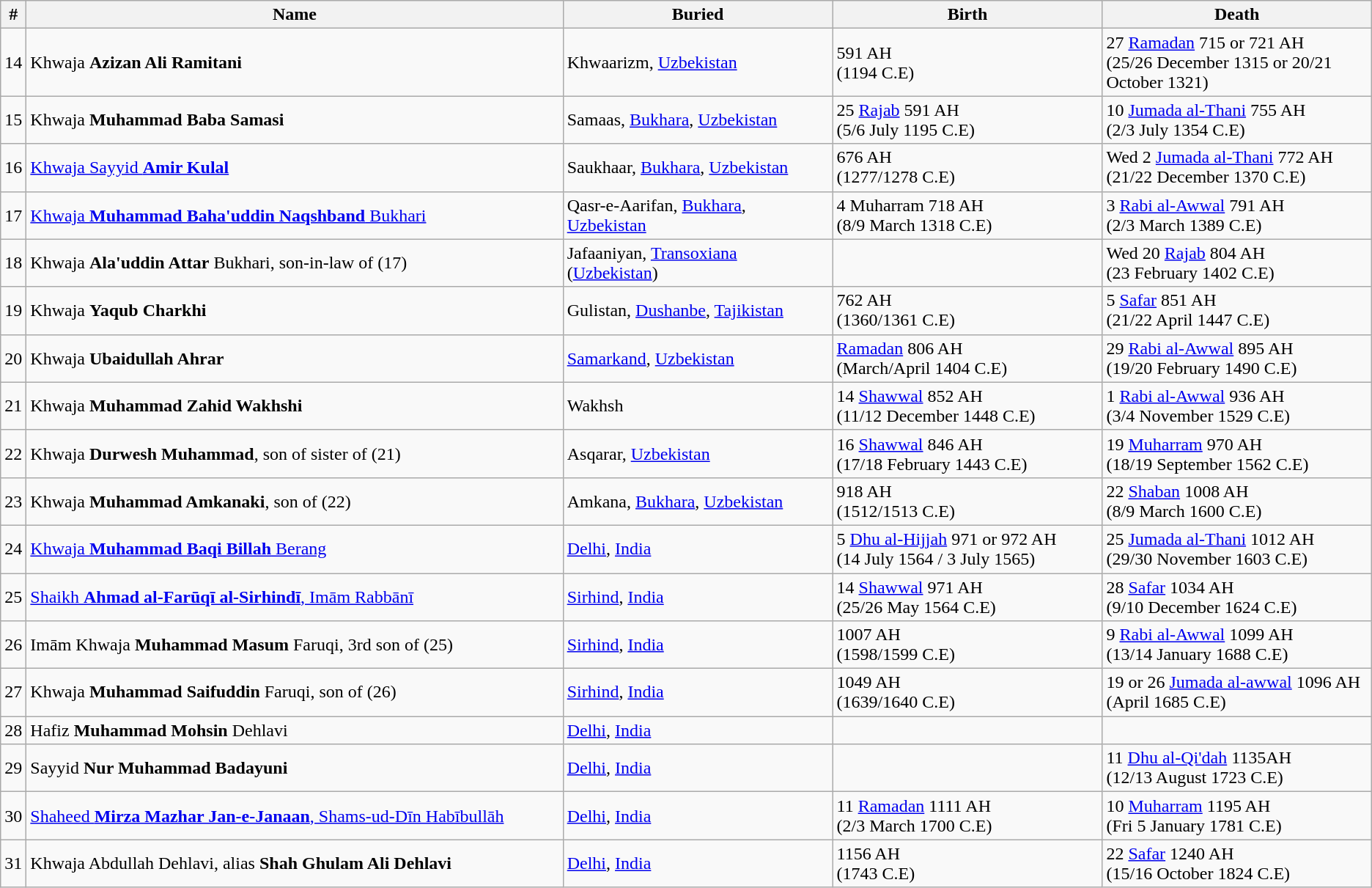<table class="wikitable">
<tr>
<th>#</th>
<th width="40%">Name</th>
<th width="20%">Buried</th>
<th width="20%">Birth</th>
<th width="20%">Death</th>
</tr>
<tr>
<td>14</td>
<td>Khwaja <strong>Azizan Ali Ramitani</strong></td>
<td>Khwaarizm, <a href='#'>Uzbekistan</a></td>
<td>591 AH<br>(1194 C.E)</td>
<td>27 <a href='#'>Ramadan</a> 715 or 721 AH<br>(25/26 December 1315 or 20/21 October 1321)</td>
</tr>
<tr>
<td>15</td>
<td>Khwaja <strong>Muhammad Baba Samasi</strong></td>
<td>Samaas, <a href='#'>Bukhara</a>, <a href='#'>Uzbekistan</a></td>
<td>25 <a href='#'>Rajab</a> 591 AH<br>(5/6 July 1195 C.E)</td>
<td>10 <a href='#'>Jumada al-Thani</a> 755 AH<br>(2/3 July 1354 C.E)</td>
</tr>
<tr>
<td>16</td>
<td><a href='#'>Khwaja Sayyid <strong>Amir Kulal</strong></a></td>
<td>Saukhaar, <a href='#'>Bukhara</a>, <a href='#'>Uzbekistan</a></td>
<td>676 AH<br>(1277/1278 C.E)</td>
<td>Wed 2 <a href='#'>Jumada al-Thani</a> 772 AH<br>(21/22 December 1370 C.E)</td>
</tr>
<tr>
<td>17</td>
<td><a href='#'>Khwaja <strong>Muhammad Baha'uddin Naqshband</strong> Bukhari</a></td>
<td>Qasr-e-Aarifan, <a href='#'>Bukhara</a>, <a href='#'>Uzbekistan</a></td>
<td>4 Muharram 718 AH<br>(8/9 March 1318 C.E)</td>
<td>3 <a href='#'>Rabi al-Awwal</a> 791 AH<br>(2/3 March 1389 C.E)</td>
</tr>
<tr>
<td>18</td>
<td>Khwaja <strong>Ala'uddin Attar</strong> Bukhari, son-in-law of (17)</td>
<td>Jafaaniyan, <a href='#'>Transoxiana</a> (<a href='#'>Uzbekistan</a>)</td>
<td></td>
<td>Wed 20 <a href='#'>Rajab</a> 804 AH<br>(23 February 1402 C.E)</td>
</tr>
<tr>
<td>19</td>
<td>Khwaja <strong>Yaqub Charkhi</strong></td>
<td>Gulistan, <a href='#'>Dushanbe</a>, <a href='#'>Tajikistan</a></td>
<td>762 AH<br>(1360/1361 C.E)</td>
<td>5 <a href='#'>Safar</a> 851 AH<br>(21/22 April 1447 C.E)</td>
</tr>
<tr>
<td>20</td>
<td>Khwaja <strong>Ubaidullah Ahrar</strong></td>
<td><a href='#'>Samarkand</a>, <a href='#'>Uzbekistan</a></td>
<td><a href='#'>Ramadan</a> 806 AH<br>(March/April 1404 C.E)</td>
<td>29 <a href='#'>Rabi al-Awwal</a> 895 AH<br>(19/20 February 1490 C.E)</td>
</tr>
<tr>
<td>21</td>
<td>Khwaja <strong>Muhammad Zahid Wakhshi</strong></td>
<td>Wakhsh</td>
<td>14 <a href='#'>Shawwal</a> 852 AH<br>(11/12 December 1448 C.E)</td>
<td>1 <a href='#'>Rabi al-Awwal</a> 936 AH<br>(3/4 November 1529 C.E)</td>
</tr>
<tr>
<td>22</td>
<td>Khwaja <strong>Durwesh Muhammad</strong>, son of sister of (21)</td>
<td>Asqarar, <a href='#'>Uzbekistan</a></td>
<td>16 <a href='#'>Shawwal</a> 846 AH<br>(17/18 February 1443 C.E)</td>
<td>19 <a href='#'>Muharram</a> 970 AH<br>(18/19 September 1562 C.E)</td>
</tr>
<tr>
<td>23</td>
<td>Khwaja <strong>Muhammad Amkanaki</strong>, son of (22)</td>
<td>Amkana, <a href='#'>Bukhara</a>, <a href='#'>Uzbekistan</a></td>
<td>918 AH<br>(1512/1513 C.E)</td>
<td>22 <a href='#'>Shaban</a> 1008 AH<br>(8/9 March 1600 C.E)</td>
</tr>
<tr>
<td>24</td>
<td><a href='#'>Khwaja <strong>Muhammad Baqi Billah</strong> Berang</a></td>
<td><a href='#'>Delhi</a>, <a href='#'>India</a></td>
<td>5 <a href='#'>Dhu al-Hijjah</a> 971 or 972 AH<br>(14 July 1564 / 3 July 1565)</td>
<td>25 <a href='#'>Jumada al-Thani</a> 1012 AH<br>(29/30 November 1603 C.E)</td>
</tr>
<tr>
<td>25</td>
<td><a href='#'>Shaikh <strong>Ahmad al-Farūqī al-Sirhindī</strong>, Imām Rabbānī</a></td>
<td><a href='#'>Sirhind</a>, <a href='#'>India</a></td>
<td>14 <a href='#'>Shawwal</a> 971 AH<br>(25/26 May 1564 C.E)</td>
<td>28 <a href='#'>Safar</a> 1034 AH<br>(9/10 December 1624 C.E)</td>
</tr>
<tr>
<td>26</td>
<td>Imām Khwaja <strong>Muhammad Masum</strong> Faruqi, 3rd son of (25)</td>
<td><a href='#'>Sirhind</a>, <a href='#'>India</a></td>
<td>1007 AH<br>(1598/1599 C.E)</td>
<td>9 <a href='#'>Rabi al-Awwal</a> 1099 AH<br>(13/14 January 1688 C.E)</td>
</tr>
<tr>
<td>27</td>
<td>Khwaja <strong>Muhammad Saifuddin</strong> Faruqi, son of (26)</td>
<td><a href='#'>Sirhind</a>, <a href='#'>India</a></td>
<td>1049 AH<br>(1639/1640 C.E)</td>
<td>19 or 26 <a href='#'>Jumada al-awwal</a> 1096 AH<br>(April 1685 C.E)</td>
</tr>
<tr>
<td>28</td>
<td>Hafiz <strong>Muhammad Mohsin</strong> Dehlavi</td>
<td><a href='#'>Delhi</a>, <a href='#'>India</a></td>
<td></td>
<td></td>
</tr>
<tr>
<td>29</td>
<td>Sayyid <strong>Nur Muhammad Badayuni</strong></td>
<td><a href='#'>Delhi</a>, <a href='#'>India</a></td>
<td></td>
<td>11 <a href='#'>Dhu al-Qi'dah</a> 1135AH<br>(12/13 August 1723 C.E)</td>
</tr>
<tr>
<td>30</td>
<td><a href='#'>Shaheed <strong>Mirza Mazhar Jan-e-Janaan</strong>, Shams-ud-Dīn Habībullāh</a></td>
<td><a href='#'>Delhi</a>, <a href='#'>India</a></td>
<td>11 <a href='#'>Ramadan</a> 1111 AH<br>(2/3 March 1700 C.E)</td>
<td>10 <a href='#'>Muharram</a> 1195 AH<br>(Fri 5 January 1781 C.E)</td>
</tr>
<tr>
<td>31</td>
<td Shah Ghulam Ali Dehlavi>Khwaja Abdullah Dehlavi, alias <strong>Shah Ghulam Ali Dehlavi</strong></td>
<td><a href='#'>Delhi</a>, <a href='#'>India</a></td>
<td>1156 AH<br>(1743 C.E)</td>
<td>22 <a href='#'>Safar</a> 1240 AH<br>(15/16 October 1824 C.E)</td>
</tr>
</table>
